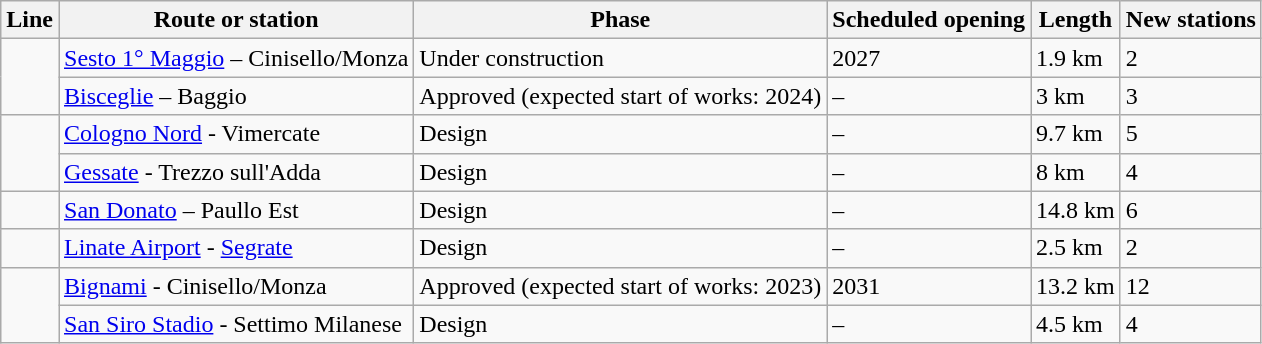<table class="wikitable">
<tr>
<th>Line</th>
<th>Route or station</th>
<th>Phase</th>
<th>Scheduled opening</th>
<th>Length</th>
<th>New stations</th>
</tr>
<tr>
<td rowspan="2"></td>
<td><a href='#'>Sesto 1° Maggio</a> – Cinisello/Monza</td>
<td>Under construction</td>
<td>2027</td>
<td>1.9 km</td>
<td>2</td>
</tr>
<tr>
<td><a href='#'>Bisceglie</a> – Baggio</td>
<td>Approved (expected start of works: 2024)</td>
<td>–</td>
<td>3 km</td>
<td>3</td>
</tr>
<tr>
<td rowspan="2"></td>
<td><a href='#'>Cologno Nord</a> - Vimercate</td>
<td>Design</td>
<td>–</td>
<td>9.7 km</td>
<td>5</td>
</tr>
<tr>
<td><a href='#'>Gessate</a> - Trezzo sull'Adda</td>
<td>Design</td>
<td>–</td>
<td>8 km</td>
<td>4</td>
</tr>
<tr>
<td></td>
<td><a href='#'>San Donato</a> – Paullo Est</td>
<td>Design</td>
<td>–</td>
<td>14.8 km</td>
<td>6</td>
</tr>
<tr>
<td></td>
<td><a href='#'>Linate Airport</a> - <a href='#'>Segrate</a></td>
<td>Design</td>
<td>–</td>
<td>2.5 km</td>
<td>2</td>
</tr>
<tr>
<td rowspan="2"></td>
<td><a href='#'>Bignami</a> - Cinisello/Monza</td>
<td>Approved (expected start of works: 2023)</td>
<td>2031</td>
<td>13.2 km</td>
<td>12</td>
</tr>
<tr>
<td><a href='#'>San Siro Stadio</a> - Settimo Milanese</td>
<td>Design</td>
<td>–</td>
<td>4.5 km</td>
<td>4</td>
</tr>
</table>
